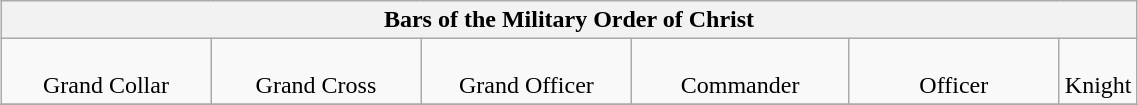<table class=wikitable width=60% style="margin:auto;">
<tr>
<th colspan=6>Bars of the Military Order of Christ</th>
</tr>
<tr>
<td width=20% valign=center align=center><br>Grand Collar</td>
<td width=20% valign=center align=center><br>Grand Cross</td>
<td width=20% valign=center align=center><br>Grand Officer</td>
<td width=20% valign=center align=center><br>Commander</td>
<td width=20% valign=center align=center><br>Officer</td>
<td width=20% valign=center align=center><br>Knight</td>
</tr>
<tr>
</tr>
</table>
